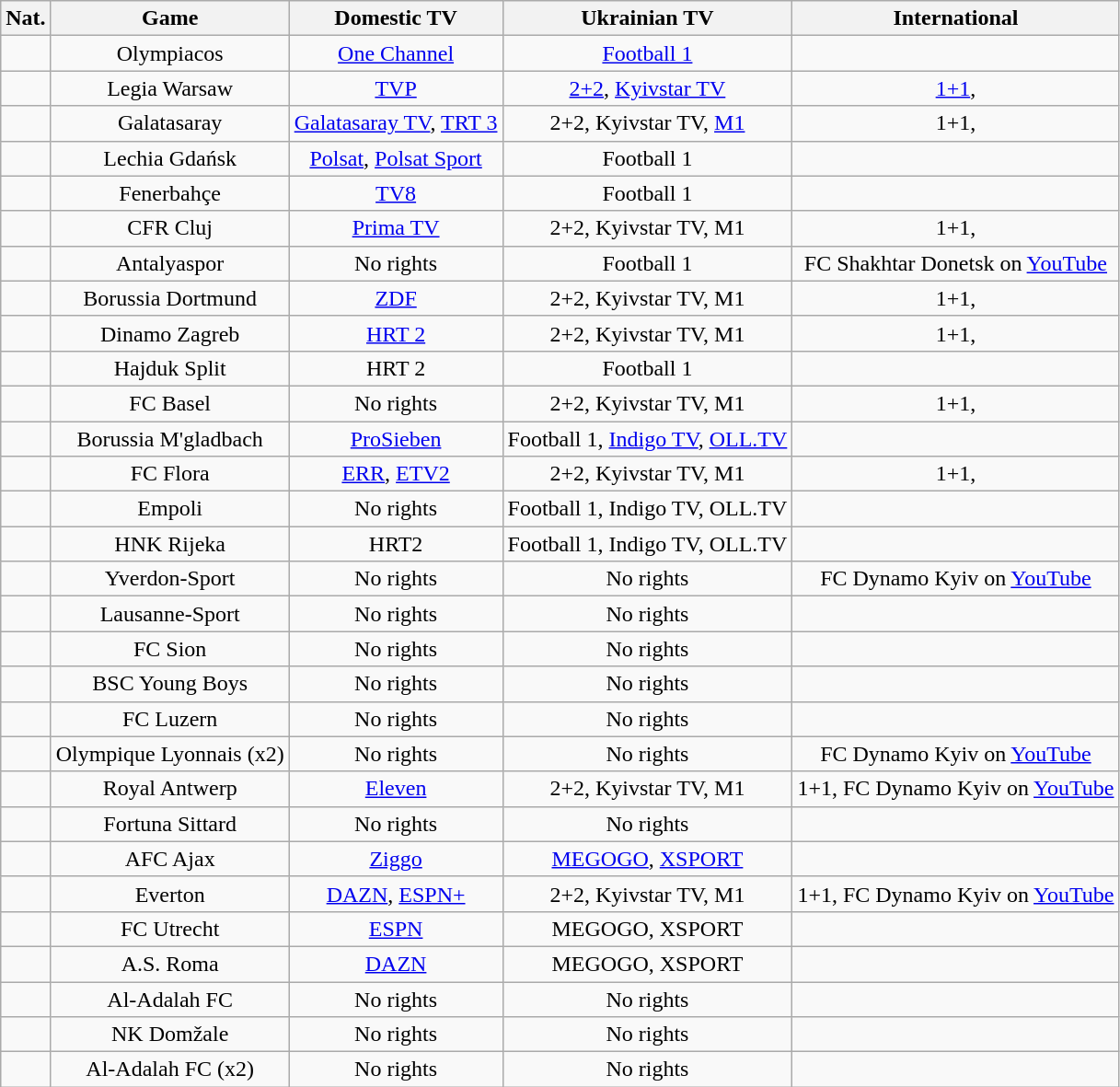<table class="wikitable" style="text-align: center">
<tr>
<th>Nat.</th>
<th>Game</th>
<th>Domestic TV</th>
<th>Ukrainian TV</th>
<th>International</th>
</tr>
<tr>
<td></td>
<td>Olympiacos</td>
<td><a href='#'>One Channel</a></td>
<td><a href='#'>Football 1</a></td>
<td></td>
</tr>
<tr>
<td></td>
<td>Legia Warsaw</td>
<td><a href='#'>TVP</a></td>
<td><a href='#'>2+2</a>, <a href='#'>Kyivstar TV</a></td>
<td><a href='#'>1+1</a>, </td>
</tr>
<tr>
<td></td>
<td>Galatasaray</td>
<td><a href='#'>Galatasaray TV</a>, <a href='#'>TRT 3</a></td>
<td>2+2, Kyivstar TV, <a href='#'>M1</a></td>
<td>1+1, </td>
</tr>
<tr>
<td></td>
<td>Lechia Gdańsk</td>
<td><a href='#'>Polsat</a>, <a href='#'>Polsat Sport</a></td>
<td>Football 1</td>
<td></td>
</tr>
<tr>
<td></td>
<td>Fenerbahçe</td>
<td><a href='#'>TV8</a></td>
<td>Football 1</td>
<td></td>
</tr>
<tr>
<td></td>
<td>CFR Cluj</td>
<td><a href='#'>Prima TV</a></td>
<td>2+2, Kyivstar TV, M1</td>
<td>1+1, </td>
</tr>
<tr>
<td></td>
<td>Antalyaspor</td>
<td>No rights</td>
<td>Football 1</td>
<td>FC Shakhtar Donetsk on <a href='#'>YouTube</a></td>
</tr>
<tr>
<td></td>
<td>Borussia Dortmund</td>
<td><a href='#'>ZDF</a></td>
<td>2+2, Kyivstar TV, M1</td>
<td>1+1, </td>
</tr>
<tr>
<td></td>
<td>Dinamo Zagreb</td>
<td><a href='#'>HRT 2</a></td>
<td>2+2, Kyivstar TV, M1</td>
<td>1+1, </td>
</tr>
<tr>
<td></td>
<td>Hajduk Split</td>
<td>HRT 2</td>
<td>Football 1</td>
<td></td>
</tr>
<tr>
<td></td>
<td>FC Basel</td>
<td>No rights</td>
<td>2+2, Kyivstar TV, M1</td>
<td>1+1, </td>
</tr>
<tr>
<td></td>
<td>Borussia M'gladbach</td>
<td><a href='#'>ProSieben</a></td>
<td>Football 1, <a href='#'>Indigo TV</a>, <a href='#'>OLL.TV</a></td>
<td></td>
</tr>
<tr>
<td></td>
<td>FC Flora</td>
<td><a href='#'>ERR</a>, <a href='#'>ETV2</a></td>
<td>2+2, Kyivstar TV, M1</td>
<td>1+1, </td>
</tr>
<tr>
<td></td>
<td>Empoli</td>
<td>No rights</td>
<td>Football 1, Indigo TV, OLL.TV</td>
<td></td>
</tr>
<tr>
<td></td>
<td>HNK Rijeka</td>
<td>HRT2</td>
<td>Football 1, Indigo TV, OLL.TV</td>
<td></td>
</tr>
<tr>
<td></td>
<td>Yverdon-Sport</td>
<td>No rights</td>
<td>No rights</td>
<td>FC Dynamo Kyiv on <a href='#'>YouTube</a></td>
</tr>
<tr>
<td></td>
<td>Lausanne-Sport</td>
<td>No rights</td>
<td>No rights</td>
<td></td>
</tr>
<tr>
<td></td>
<td>FC Sion</td>
<td>No rights</td>
<td>No rights</td>
<td></td>
</tr>
<tr>
<td></td>
<td>BSC Young Boys</td>
<td>No rights</td>
<td>No rights</td>
<td></td>
</tr>
<tr>
<td></td>
<td>FC Luzern</td>
<td>No rights</td>
<td>No rights</td>
<td></td>
</tr>
<tr>
<td></td>
<td>Olympique Lyonnais (x2)</td>
<td>No rights</td>
<td>No rights</td>
<td>FC Dynamo Kyiv on <a href='#'>YouTube</a></td>
</tr>
<tr>
<td></td>
<td>Royal Antwerp</td>
<td><a href='#'>Eleven</a></td>
<td>2+2, Kyivstar TV, M1</td>
<td>1+1, FC Dynamo Kyiv on <a href='#'>YouTube</a></td>
</tr>
<tr>
<td></td>
<td>Fortuna Sittard</td>
<td>No rights</td>
<td>No rights</td>
<td></td>
</tr>
<tr>
<td></td>
<td>AFC Ajax</td>
<td><a href='#'>Ziggo</a></td>
<td><a href='#'>MEGOGO</a>, <a href='#'>XSPORT</a></td>
<td></td>
</tr>
<tr>
<td></td>
<td>Everton</td>
<td><a href='#'>DAZN</a>, <a href='#'>ESPN+</a></td>
<td>2+2, Kyivstar TV, M1</td>
<td>1+1, FC Dynamo Kyiv on <a href='#'>YouTube</a></td>
</tr>
<tr>
<td></td>
<td>FC Utrecht</td>
<td><a href='#'>ESPN</a></td>
<td>MEGOGO, XSPORT</td>
<td></td>
</tr>
<tr>
<td></td>
<td>A.S. Roma</td>
<td><a href='#'>DAZN</a></td>
<td>MEGOGO, XSPORT</td>
<td></td>
</tr>
<tr>
<td></td>
<td>Al-Adalah FC</td>
<td>No rights</td>
<td>No rights</td>
<td></td>
</tr>
<tr>
<td></td>
<td>NK Domžale</td>
<td>No rights</td>
<td>No rights</td>
<td></td>
</tr>
<tr>
<td></td>
<td>Al-Adalah FC (x2)</td>
<td>No rights</td>
<td>No rights</td>
<td></td>
</tr>
</table>
